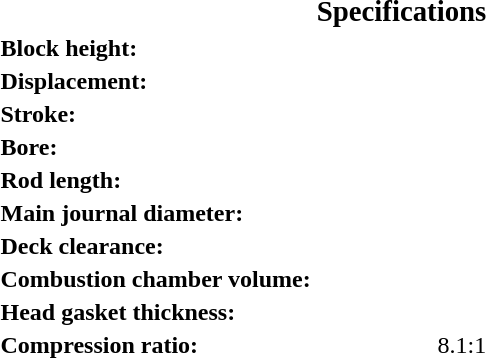<table>
<tr>
<td></td>
<th colspan=2><big>Specifications</big></th>
</tr>
<tr>
<th align=left>Block height:</th>
<td align=right></td>
</tr>
<tr>
<th align=left>Displacement:</th>
<td align=right></td>
</tr>
<tr>
<th align=left>Stroke:</th>
<td align=right></td>
</tr>
<tr>
<th align=left>Bore:</th>
<td align=right></td>
</tr>
<tr>
<th align=left>Rod length:</th>
<td align=right></td>
</tr>
<tr>
<th align=left>Main journal diameter:</th>
<td align=right></td>
</tr>
<tr>
<th align=left>Deck clearance:</th>
<td align=right></td>
</tr>
<tr>
<th align=left>Combustion chamber volume:</th>
<td align=right></td>
</tr>
<tr>
<th align=left>Head gasket thickness:</th>
<td align=right></td>
</tr>
<tr>
<th align=left>Compression ratio:</th>
<td align=right>8.1:1</td>
</tr>
</table>
